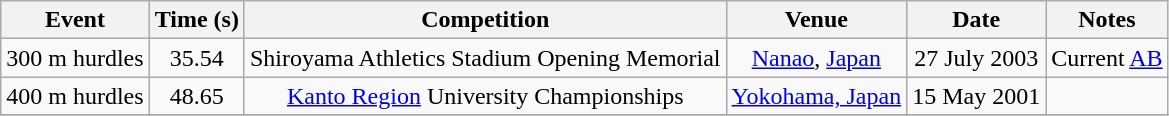<table class="wikitable" style=text-align:center>
<tr>
<th>Event</th>
<th>Time (s)</th>
<th>Competition</th>
<th>Venue</th>
<th>Date</th>
<th>Notes</th>
</tr>
<tr>
<td>300 m hurdles</td>
<td>35.54</td>
<td>Shiroyama Athletics Stadium Opening Memorial</td>
<td><a href='#'>Nanao</a>, <a href='#'>Japan</a></td>
<td>27 July 2003</td>
<td>Current <a href='#'>AB</a></td>
</tr>
<tr>
<td>400 m hurdles</td>
<td>48.65</td>
<td><a href='#'>Kanto Region</a> University Championships</td>
<td><a href='#'>Yokohama, Japan</a></td>
<td>15 May 2001</td>
<td></td>
</tr>
<tr>
</tr>
</table>
